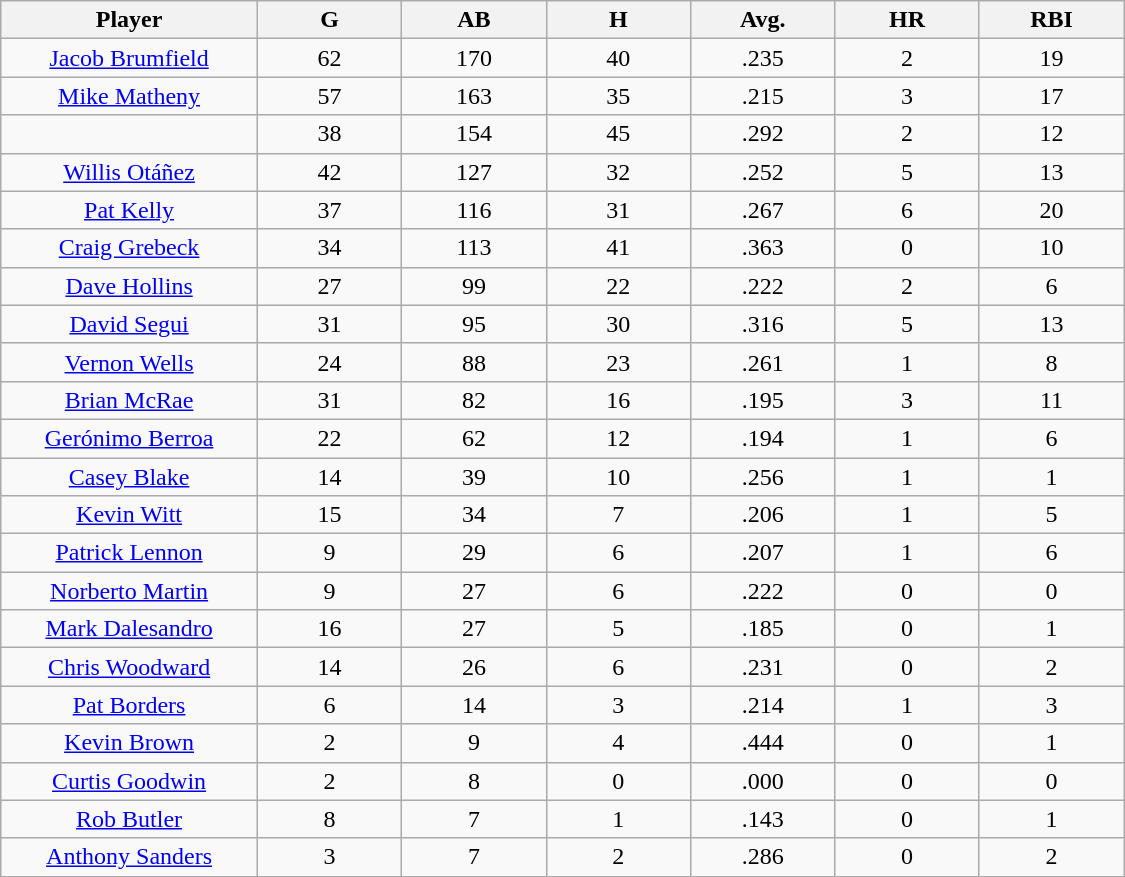<table class="wikitable sortable">
<tr>
<th bgcolor="#DDDDFF" width="16%">Player</th>
<th bgcolor="#DDDDFF" width="9%">G</th>
<th bgcolor="#DDDDFF" width="9%">AB</th>
<th bgcolor="#DDDDFF" width="9%">H</th>
<th bgcolor="#DDDDFF" width="9%">Avg.</th>
<th bgcolor="#DDDDFF" width="9%">HR</th>
<th bgcolor="#DDDDFF" width="9%">RBI</th>
</tr>
<tr align="center">
<td><a href='#'>Jacob Brumfield</a></td>
<td>62</td>
<td>170</td>
<td>40</td>
<td>.235</td>
<td>2</td>
<td>19</td>
</tr>
<tr align=center>
<td><a href='#'>Mike Matheny</a></td>
<td>57</td>
<td>163</td>
<td>35</td>
<td>.215</td>
<td>3</td>
<td>17</td>
</tr>
<tr align=center>
<td></td>
<td>38</td>
<td>154</td>
<td>45</td>
<td>.292</td>
<td>2</td>
<td>12</td>
</tr>
<tr align="center">
<td><a href='#'>Willis Otáñez</a></td>
<td>42</td>
<td>127</td>
<td>32</td>
<td>.252</td>
<td>5</td>
<td>13</td>
</tr>
<tr align=center>
<td><a href='#'>Pat Kelly</a></td>
<td>37</td>
<td>116</td>
<td>31</td>
<td>.267</td>
<td>6</td>
<td>20</td>
</tr>
<tr align=center>
<td><a href='#'>Craig Grebeck</a></td>
<td>34</td>
<td>113</td>
<td>41</td>
<td>.363</td>
<td>0</td>
<td>10</td>
</tr>
<tr align=center>
<td><a href='#'>Dave Hollins</a></td>
<td>27</td>
<td>99</td>
<td>22</td>
<td>.222</td>
<td>2</td>
<td>6</td>
</tr>
<tr align=center>
<td><a href='#'>David Segui</a></td>
<td>31</td>
<td>95</td>
<td>30</td>
<td>.316</td>
<td>5</td>
<td>13</td>
</tr>
<tr align=center>
<td><a href='#'>Vernon Wells</a></td>
<td>24</td>
<td>88</td>
<td>23</td>
<td>.261</td>
<td>1</td>
<td>8</td>
</tr>
<tr align=center>
<td><a href='#'>Brian McRae</a></td>
<td>31</td>
<td>82</td>
<td>16</td>
<td>.195</td>
<td>3</td>
<td>11</td>
</tr>
<tr align=center>
<td><a href='#'>Gerónimo Berroa</a></td>
<td>22</td>
<td>62</td>
<td>12</td>
<td>.194</td>
<td>1</td>
<td>6</td>
</tr>
<tr align=center>
<td><a href='#'>Casey Blake</a></td>
<td>14</td>
<td>39</td>
<td>10</td>
<td>.256</td>
<td>1</td>
<td>1</td>
</tr>
<tr align=center>
<td><a href='#'>Kevin Witt</a></td>
<td>15</td>
<td>34</td>
<td>7</td>
<td>.206</td>
<td>1</td>
<td>5</td>
</tr>
<tr align=center>
<td><a href='#'>Patrick Lennon</a></td>
<td>9</td>
<td>29</td>
<td>6</td>
<td>.207</td>
<td>1</td>
<td>6</td>
</tr>
<tr align=center>
<td><a href='#'>Norberto Martin</a></td>
<td>9</td>
<td>27</td>
<td>6</td>
<td>.222</td>
<td>0</td>
<td>0</td>
</tr>
<tr align=center>
<td><a href='#'>Mark Dalesandro</a></td>
<td>16</td>
<td>27</td>
<td>5</td>
<td>.185</td>
<td>0</td>
<td>1</td>
</tr>
<tr align=center>
<td><a href='#'>Chris Woodward</a></td>
<td>14</td>
<td>26</td>
<td>6</td>
<td>.231</td>
<td>0</td>
<td>2</td>
</tr>
<tr align=center>
<td><a href='#'>Pat Borders</a></td>
<td>6</td>
<td>14</td>
<td>3</td>
<td>.214</td>
<td>1</td>
<td>3</td>
</tr>
<tr align=center>
<td><a href='#'>Kevin Brown</a></td>
<td>2</td>
<td>9</td>
<td>4</td>
<td>.444</td>
<td>0</td>
<td>1</td>
</tr>
<tr align=center>
<td><a href='#'>Curtis Goodwin</a></td>
<td>2</td>
<td>8</td>
<td>0</td>
<td>.000</td>
<td>0</td>
<td>0</td>
</tr>
<tr align=center>
<td><a href='#'>Rob Butler</a></td>
<td>8</td>
<td>7</td>
<td>1</td>
<td>.143</td>
<td>0</td>
<td>1</td>
</tr>
<tr align=center>
<td><a href='#'>Anthony Sanders</a></td>
<td>3</td>
<td>7</td>
<td>2</td>
<td>.286</td>
<td>0</td>
<td>2</td>
</tr>
</table>
